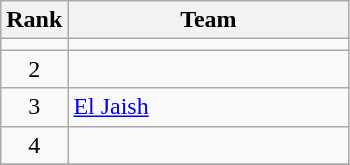<table class=wikitable style="text-align:center;">
<tr>
<th>Rank</th>
<th width=180>Team</th>
</tr>
<tr>
<td></td>
<td align=left></td>
</tr>
<tr>
<td>2</td>
<td align=left></td>
</tr>
<tr>
<td>3</td>
<td align=left> <a href='#'>El Jaish</a></td>
</tr>
<tr>
<td>4</td>
<td align=left></td>
</tr>
<tr>
</tr>
</table>
